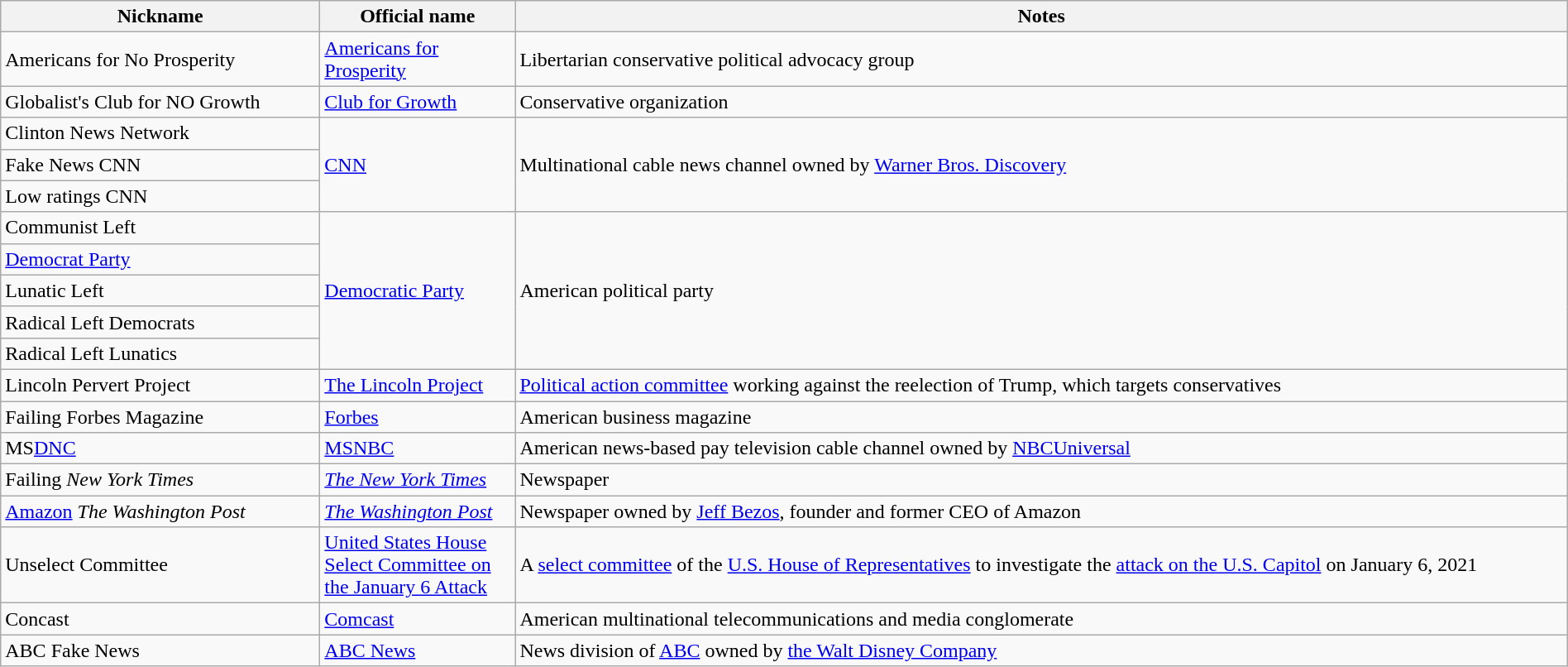<table class="wikitable sortable" style="width:100%;">
<tr>
<th style="width:250px">Nickname</th>
<th style="width:150px">Official name</th>
<th class="unsortable">Notes</th>
</tr>
<tr>
<td>Americans for No Prosperity</td>
<td><a href='#'>Americans for Prosperity</a></td>
<td>Libertarian conservative political advocacy group</td>
</tr>
<tr id="Globalist's Club for NO Growth">
<td>Globalist's Club for NO Growth</td>
<td><a href='#'>Club for Growth</a></td>
<td>Conservative organization</td>
</tr>
<tr id="Clinton News Network">
<td>Clinton News Network</td>
<td rowspan="3"><a href='#'>CNN</a></td>
<td rowspan="3">Multinational cable news channel owned by <a href='#'>Warner Bros. Discovery</a></td>
</tr>
<tr id="Fake News CNN">
<td>Fake News CNN</td>
</tr>
<tr id="Low ratings CNN">
<td>Low ratings CNN</td>
</tr>
<tr id="Communist Left">
<td>Communist Left</td>
<td rowspan=5><a href='#'>Democratic Party</a></td>
<td rowspan=5>American political party</td>
</tr>
<tr id="Democrat Party">
<td><a href='#'>Democrat Party</a></td>
</tr>
<tr id="Lunatic Left">
<td>Lunatic Left</td>
</tr>
<tr id="Radical Left Democrats">
<td>Radical Left Democrats</td>
</tr>
<tr id="Radical Left Lunatics">
<td>Radical Left Lunatics</td>
</tr>
<tr id="Lincoln Pervert Project">
<td>Lincoln Pervert Project</td>
<td rowspan=1><a href='#'>The Lincoln Project</a></td>
<td rowspan=1><a href='#'>Political action committee</a> working against the reelection of Trump, which targets conservatives</td>
</tr>
<tr>
<td>Failing Forbes Magazine</td>
<td><a href='#'>Forbes</a></td>
<td>American business magazine</td>
</tr>
<tr id="MSDNC">
<td>MS<a href='#'>DNC</a></td>
<td><a href='#'>MSNBC</a></td>
<td>American news-based pay television cable channel owned by <a href='#'>NBCUniversal</a></td>
</tr>
<tr id="Failing New York Times">
<td>Failing <em>New York Times</em></td>
<td rowspan="1"><em><a href='#'>The New York Times</a></em></td>
<td rowspan="1">Newspaper</td>
</tr>
<tr id="Amazon Washington Post">
<td><a href='#'>Amazon</a> <em>The Washington Post</em></td>
<td rowspan="1"><em><a href='#'>The Washington Post</a></em></td>
<td rowspan="1">Newspaper owned by <a href='#'>Jeff Bezos</a>, founder and former CEO of Amazon</td>
</tr>
<tr id="Unselect Committee">
<td>Unselect Committee</td>
<td><a href='#'>United States House Select Committee on the January 6 Attack</a></td>
<td>A <a href='#'>select committee</a> of the <a href='#'>U.S. House of Representatives</a> to investigate the <a href='#'>attack on the U.S. Capitol</a> on January 6, 2021</td>
</tr>
<tr>
<td>Concast</td>
<td><a href='#'>Comcast</a></td>
<td>American multinational telecommunications and media conglomerate</td>
</tr>
<tr>
<td>ABC Fake News</td>
<td><a href='#'>ABC News</a></td>
<td>News division of <a href='#'>ABC</a> owned by <a href='#'>the Walt Disney Company</a></td>
</tr>
</table>
